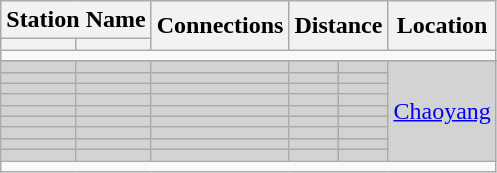<table class=wikitable>
<tr>
<th colspan=2>Station Name</th>
<th rowspan=2>Connections</th>
<th colspan=2 rowspan=2>Distance<br></th>
<th rowspan=2>Location</th>
</tr>
<tr>
<th></th>
<th></th>
</tr>
<tr style=background:#>
<td colspan=6></td>
</tr>
<tr>
</tr>
<tr bgcolor=lightgrey>
<td></td>
<td></td>
<td>  </td>
<td></td>
<td></td>
<td rowspan=9><a href='#'>Chaoyang</a></td>
</tr>
<tr bgcolor=lightgrey>
<td></td>
<td></td>
<td> </td>
<td></td>
<td></td>
</tr>
<tr bgcolor=lightgrey>
<td></td>
<td></td>
<td></td>
<td></td>
<td></td>
</tr>
<tr bgcolor=lightgrey>
<td></td>
<td></td>
<td></td>
<td></td>
<td></td>
</tr>
<tr bgcolor=lightgrey>
<td></td>
<td></td>
<td> </td>
<td></td>
<td></td>
</tr>
<tr bgcolor=lightgrey>
<td></td>
<td></td>
<td>  </td>
<td></td>
<td></td>
</tr>
<tr bgcolor=lightgrey>
<td></td>
<td></td>
<td></td>
<td></td>
<td></td>
</tr>
<tr bgcolor=lightgrey>
<td></td>
<td></td>
<td></td>
<td></td>
<td></td>
</tr>
<tr bgcolor=lightgrey>
<td></td>
<td></td>
<td></td>
<td></td>
<td></td>
</tr>
<tr style=background:#>
<td colspan=6></td>
</tr>
</table>
